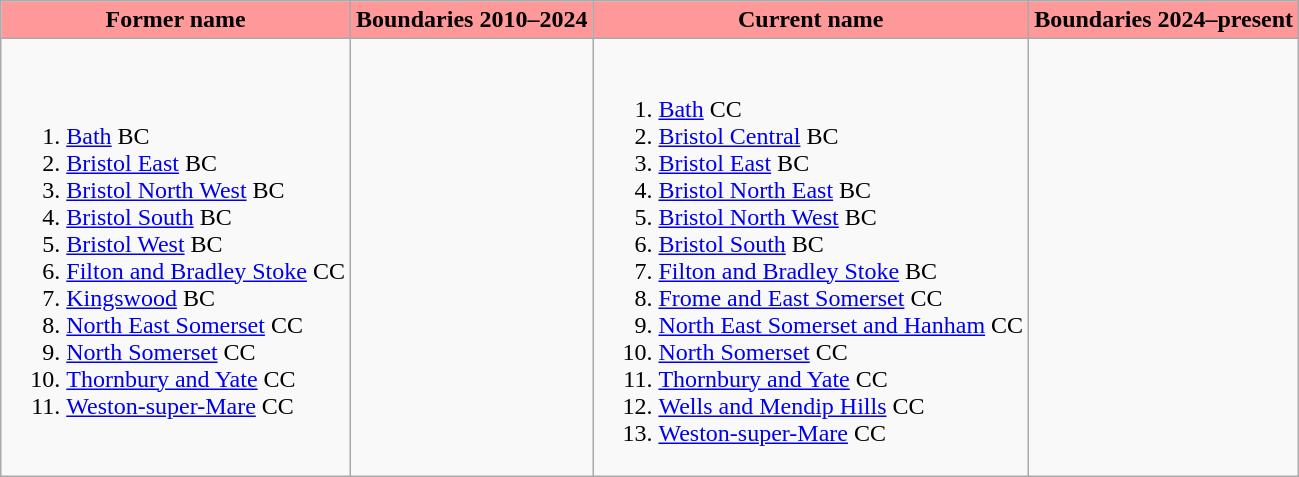<table class="wikitable">
<tr>
<th style="background-color:#ff9999">Former name</th>
<th style="background-color:#ff9999">Boundaries 2010–2024</th>
<th style="background-color:#ff9999">Current name</th>
<th style="background-color:#ff9999">Boundaries 2024–present</th>
</tr>
<tr>
<td><br><ol><li><a href='#'>Bath</a> BC</li><li><a href='#'>Bristol East</a> BC</li><li><a href='#'>Bristol North West</a> BC</li><li><a href='#'>Bristol South</a> BC</li><li><a href='#'>Bristol West</a> BC</li><li><a href='#'>Filton and Bradley Stoke</a> CC</li><li><a href='#'>Kingswood</a> BC</li><li><a href='#'>North East Somerset</a> CC</li><li><a href='#'>North Somerset</a> CC</li><li><a href='#'>Thornbury and Yate</a> CC</li><li><a href='#'>Weston-super-Mare</a> CC</li></ol></td>
<td></td>
<td><br><ol><li><a href='#'>Bath</a> CC</li><li><a href='#'>Bristol Central</a> BC</li><li><a href='#'>Bristol East</a> BC</li><li><a href='#'>Bristol North East</a> BC</li><li><a href='#'>Bristol North West</a> BC</li><li><a href='#'>Bristol South</a> BC</li><li><a href='#'>Filton and Bradley Stoke</a> BC</li><li><a href='#'>Frome and East Somerset</a> CC</li><li><a href='#'>North East Somerset and Hanham</a> CC</li><li><a href='#'>North Somerset</a> CC</li><li><a href='#'>Thornbury and Yate</a> CC</li><li><a href='#'>Wells and Mendip Hills</a> CC</li><li><a href='#'>Weston-super-Mare</a> CC</li></ol></td>
<td></td>
</tr>
</table>
